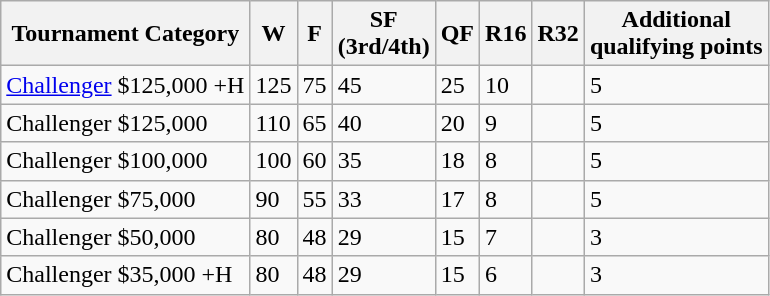<table class=wikitable>
<tr>
<th>Tournament Category</th>
<th>W</th>
<th>F</th>
<th>SF<br>(3rd/4th)</th>
<th>QF</th>
<th>R16</th>
<th>R32</th>
<th>Additional<br>qualifying points</th>
</tr>
<tr>
<td><a href='#'>Challenger</a> $125,000 +H</td>
<td>125</td>
<td>75</td>
<td>45</td>
<td>25</td>
<td>10</td>
<td></td>
<td>5</td>
</tr>
<tr>
<td>Challenger $125,000</td>
<td>110</td>
<td>65</td>
<td>40</td>
<td>20</td>
<td>9</td>
<td></td>
<td>5</td>
</tr>
<tr>
<td>Challenger $100,000</td>
<td>100</td>
<td>60</td>
<td>35</td>
<td>18</td>
<td>8</td>
<td></td>
<td>5</td>
</tr>
<tr>
<td>Challenger $75,000</td>
<td>90</td>
<td>55</td>
<td>33</td>
<td>17</td>
<td>8</td>
<td></td>
<td>5</td>
</tr>
<tr>
<td>Challenger $50,000</td>
<td>80</td>
<td>48</td>
<td>29</td>
<td>15</td>
<td>7</td>
<td></td>
<td>3</td>
</tr>
<tr>
<td>Challenger $35,000 +H</td>
<td>80</td>
<td>48</td>
<td>29</td>
<td>15</td>
<td>6</td>
<td></td>
<td>3</td>
</tr>
</table>
